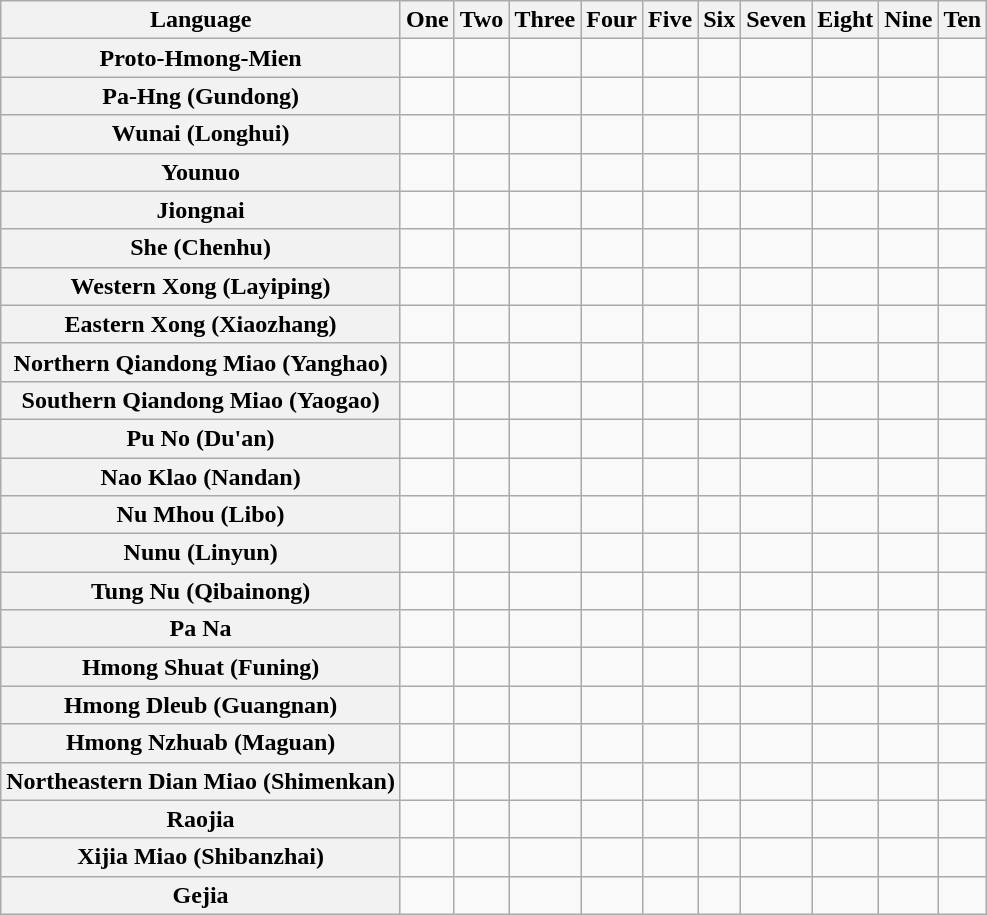<table class="wikitable" style="margin:auto:" align="center" style="text-align:center">
<tr>
<th>Language</th>
<th>One</th>
<th>Two</th>
<th>Three</th>
<th>Four</th>
<th>Five</th>
<th>Six</th>
<th>Seven</th>
<th>Eight</th>
<th>Nine</th>
<th>Ten</th>
</tr>
<tr>
<th>Proto-Hmong-Mien</th>
<td></td>
<td></td>
<td></td>
<td></td>
<td></td>
<td></td>
<td></td>
<td></td>
<td></td>
<td></td>
</tr>
<tr>
<th>Pa-Hng (Gundong)</th>
<td></td>
<td></td>
<td></td>
<td></td>
<td></td>
<td></td>
<td></td>
<td></td>
<td></td>
<td></td>
</tr>
<tr>
<th>Wunai (Longhui)</th>
<td></td>
<td></td>
<td></td>
<td></td>
<td></td>
<td></td>
<td></td>
<td></td>
<td></td>
<td></td>
</tr>
<tr>
<th>Younuo</th>
<td></td>
<td></td>
<td></td>
<td></td>
<td></td>
<td></td>
<td></td>
<td></td>
<td></td>
<td></td>
</tr>
<tr>
<th>Jiongnai</th>
<td></td>
<td></td>
<td></td>
<td></td>
<td></td>
<td></td>
<td></td>
<td></td>
<td></td>
<td></td>
</tr>
<tr>
<th>She (Chenhu)</th>
<td></td>
<td></td>
<td></td>
<td></td>
<td></td>
<td></td>
<td></td>
<td></td>
<td></td>
<td></td>
</tr>
<tr>
<th>Western Xong (Layiping)</th>
<td></td>
<td></td>
<td></td>
<td></td>
<td></td>
<td></td>
<td></td>
<td></td>
<td></td>
<td></td>
</tr>
<tr>
<th>Eastern Xong (Xiaozhang)</th>
<td></td>
<td></td>
<td></td>
<td></td>
<td></td>
<td></td>
<td></td>
<td></td>
<td></td>
<td></td>
</tr>
<tr>
<th>Northern Qiandong Miao (Yanghao)</th>
<td></td>
<td></td>
<td></td>
<td></td>
<td></td>
<td></td>
<td></td>
<td></td>
<td></td>
<td></td>
</tr>
<tr>
<th>Southern Qiandong Miao (Yaogao)</th>
<td></td>
<td></td>
<td></td>
<td></td>
<td></td>
<td></td>
<td></td>
<td></td>
<td></td>
<td></td>
</tr>
<tr>
<th>Pu No (Du'an)</th>
<td></td>
<td></td>
<td></td>
<td></td>
<td></td>
<td></td>
<td></td>
<td></td>
<td></td>
<td></td>
</tr>
<tr>
<th>Nao Klao (Nandan)</th>
<td></td>
<td></td>
<td></td>
<td></td>
<td></td>
<td></td>
<td></td>
<td></td>
<td></td>
<td></td>
</tr>
<tr>
<th>Nu Mhou (Libo)</th>
<td></td>
<td></td>
<td></td>
<td></td>
<td></td>
<td></td>
<td></td>
<td></td>
<td></td>
<td></td>
</tr>
<tr>
<th>Nunu (Linyun)</th>
<td></td>
<td></td>
<td></td>
<td></td>
<td></td>
<td></td>
<td></td>
<td></td>
<td></td>
<td></td>
</tr>
<tr>
<th>Tung Nu (Qibainong)</th>
<td></td>
<td></td>
<td></td>
<td></td>
<td></td>
<td></td>
<td></td>
<td></td>
<td></td>
<td></td>
</tr>
<tr>
<th>Pa Na</th>
<td></td>
<td></td>
<td></td>
<td></td>
<td></td>
<td></td>
<td></td>
<td></td>
<td></td>
<td></td>
</tr>
<tr>
<th>Hmong Shuat (Funing)</th>
<td></td>
<td></td>
<td></td>
<td></td>
<td></td>
<td></td>
<td></td>
<td></td>
<td></td>
<td></td>
</tr>
<tr>
<th>Hmong Dleub (Guangnan)</th>
<td></td>
<td></td>
<td></td>
<td></td>
<td></td>
<td></td>
<td></td>
<td></td>
<td></td>
<td></td>
</tr>
<tr>
<th>Hmong Nzhuab (Maguan)</th>
<td></td>
<td></td>
<td></td>
<td></td>
<td></td>
<td></td>
<td></td>
<td></td>
<td></td>
<td></td>
</tr>
<tr>
<th>Northeastern Dian Miao (Shimenkan)</th>
<td></td>
<td></td>
<td></td>
<td></td>
<td></td>
<td></td>
<td></td>
<td></td>
<td></td>
<td></td>
</tr>
<tr>
<th>Raojia</th>
<td></td>
<td></td>
<td></td>
<td></td>
<td></td>
<td></td>
<td></td>
<td></td>
<td></td>
<td></td>
</tr>
<tr>
<th>Xijia Miao (Shibanzhai)</th>
<td></td>
<td></td>
<td></td>
<td></td>
<td></td>
<td></td>
<td></td>
<td></td>
<td></td>
<td></td>
</tr>
<tr>
<th>Gejia</th>
<td></td>
<td></td>
<td></td>
<td></td>
<td></td>
<td></td>
<td></td>
<td></td>
<td></td>
<td></td>
</tr>
</table>
